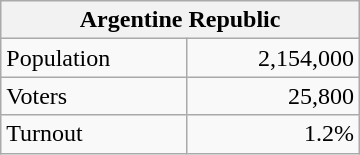<table class="wikitable" width=19%>
<tr>
<th colspan=2>Argentine Republic</th>
</tr>
<tr>
<td>Population</td>
<td align=right>2,154,000</td>
</tr>
<tr>
<td>Voters</td>
<td align=right>25,800</td>
</tr>
<tr>
<td>Turnout</td>
<td align=right>1.2%</td>
</tr>
</table>
